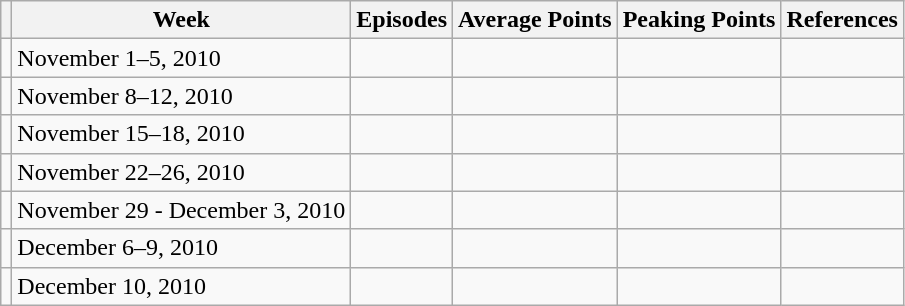<table class="wikitable">
<tr>
<th></th>
<th>Week</th>
<th>Episodes</th>
<th>Average Points</th>
<th>Peaking Points</th>
<th>References</th>
</tr>
<tr>
<td></td>
<td>November 1–5, 2010</td>
<td></td>
<td></td>
<td></td>
<td></td>
</tr>
<tr>
<td></td>
<td>November 8–12, 2010</td>
<td></td>
<td></td>
<td></td>
<td></td>
</tr>
<tr>
<td></td>
<td>November 15–18, 2010</td>
<td></td>
<td></td>
<td></td>
<td></td>
</tr>
<tr>
<td></td>
<td>November 22–26, 2010</td>
<td></td>
<td></td>
<td></td>
<td></td>
</tr>
<tr>
<td></td>
<td>November 29 - December 3, 2010</td>
<td></td>
<td></td>
<td></td>
<td></td>
</tr>
<tr>
<td></td>
<td>December 6–9, 2010</td>
<td></td>
<td></td>
<td></td>
<td></td>
</tr>
<tr>
<td></td>
<td>December 10, 2010</td>
<td></td>
<td></td>
<td></td>
<td></td>
</tr>
</table>
